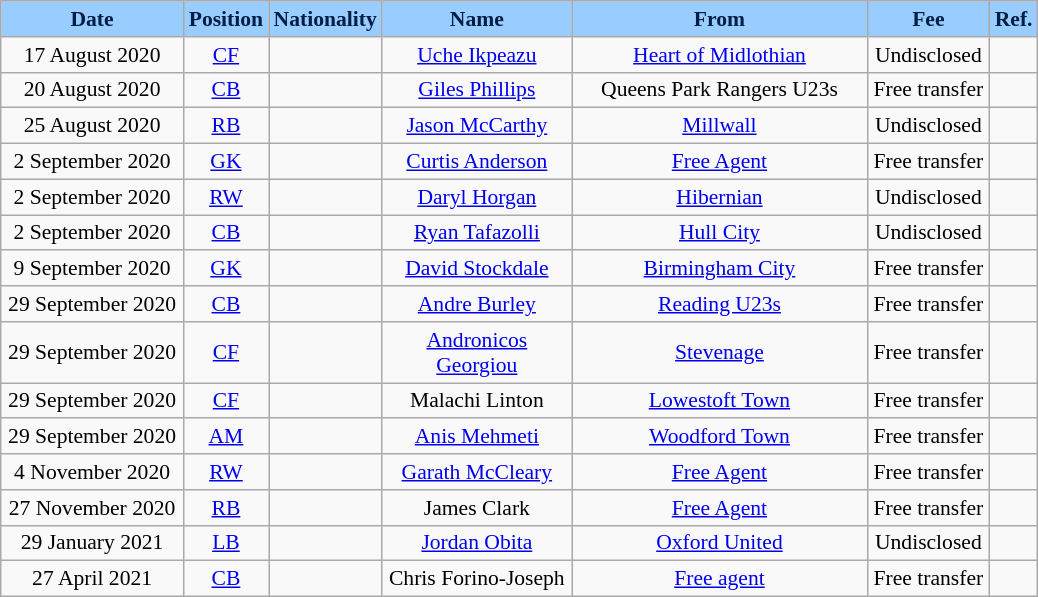<table class="wikitable"  style="text-align:center; font-size:90%; ">
<tr>
<th style="background:#99ccff; color:#001f44; width:115px;">Date</th>
<th style="background:#99ccff; color:#001f44; width:50px;">Position</th>
<th style="background:#99ccff; color:#001f44; width:50px;">Nationality</th>
<th style="background:#99ccff; color:#001f44; width:120px;">Name</th>
<th style="background:#99ccff; color:#001f44; width:190px;">From</th>
<th style="background:#99ccff; color:#001f44; width:75px;">Fee</th>
<th style="background:#99ccff; color:#001f44; width:25px;">Ref.</th>
</tr>
<tr>
<td>17 August 2020</td>
<td><a href='#'>CF</a></td>
<td></td>
<td><a href='#'>Uche Ikpeazu</a></td>
<td> <a href='#'>Heart of Midlothian</a></td>
<td>Undisclosed</td>
<td></td>
</tr>
<tr>
<td>20 August 2020</td>
<td><a href='#'>CB</a></td>
<td></td>
<td><a href='#'>Giles Phillips</a></td>
<td> Queens Park Rangers U23s</td>
<td>Free transfer</td>
<td></td>
</tr>
<tr>
<td>25 August 2020</td>
<td><a href='#'>RB</a></td>
<td></td>
<td><a href='#'>Jason McCarthy</a></td>
<td> <a href='#'>Millwall</a></td>
<td>Undisclosed</td>
<td></td>
</tr>
<tr>
<td>2 September 2020</td>
<td><a href='#'>GK</a></td>
<td></td>
<td><a href='#'>Curtis Anderson</a></td>
<td><a href='#'>Free Agent</a></td>
<td>Free transfer</td>
<td></td>
</tr>
<tr>
<td>2 September 2020</td>
<td><a href='#'>RW</a></td>
<td></td>
<td><a href='#'>Daryl Horgan</a></td>
<td> <a href='#'>Hibernian</a></td>
<td>Undisclosed</td>
<td></td>
</tr>
<tr>
<td>2 September 2020</td>
<td><a href='#'>CB</a></td>
<td></td>
<td><a href='#'>Ryan Tafazolli</a></td>
<td> <a href='#'>Hull City</a></td>
<td>Undisclosed</td>
<td></td>
</tr>
<tr>
<td>9 September 2020</td>
<td><a href='#'>GK</a></td>
<td></td>
<td><a href='#'>David Stockdale</a></td>
<td> <a href='#'>Birmingham City</a></td>
<td>Free transfer</td>
<td></td>
</tr>
<tr>
<td>29 September 2020</td>
<td><a href='#'>CB</a></td>
<td></td>
<td><a href='#'>Andre Burley</a></td>
<td> <a href='#'>Reading U23s</a></td>
<td>Free transfer</td>
<td></td>
</tr>
<tr>
<td>29 September 2020</td>
<td><a href='#'>CF</a></td>
<td></td>
<td><a href='#'>Andronicos Georgiou</a></td>
<td> <a href='#'>Stevenage</a></td>
<td>Free transfer</td>
<td></td>
</tr>
<tr>
<td>29 September 2020</td>
<td><a href='#'>CF</a></td>
<td></td>
<td>Malachi Linton</td>
<td> <a href='#'>Lowestoft Town</a></td>
<td>Free transfer</td>
<td></td>
</tr>
<tr>
<td>29 September 2020</td>
<td><a href='#'>AM</a></td>
<td></td>
<td><a href='#'>Anis Mehmeti</a></td>
<td> <a href='#'>Woodford Town</a></td>
<td>Free transfer</td>
<td></td>
</tr>
<tr>
<td>4 November 2020</td>
<td><a href='#'>RW</a></td>
<td></td>
<td><a href='#'>Garath McCleary</a></td>
<td><a href='#'>Free Agent</a></td>
<td>Free transfer</td>
<td></td>
</tr>
<tr>
<td>27 November 2020</td>
<td><a href='#'>RB</a></td>
<td></td>
<td>James Clark</td>
<td><a href='#'>Free Agent</a></td>
<td>Free transfer</td>
<td></td>
</tr>
<tr>
<td>29 January 2021</td>
<td><a href='#'>LB</a></td>
<td></td>
<td><a href='#'>Jordan Obita</a></td>
<td> <a href='#'>Oxford United</a></td>
<td>Undisclosed</td>
<td></td>
</tr>
<tr>
<td>27 April 2021</td>
<td><a href='#'>CB</a></td>
<td></td>
<td>Chris Forino-Joseph</td>
<td><a href='#'>Free agent</a></td>
<td>Free transfer</td>
<td></td>
</tr>
</table>
